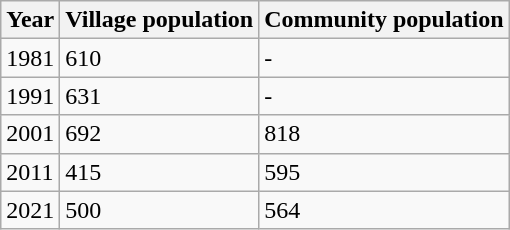<table class="wikitable">
<tr>
<th>Year</th>
<th>Village population</th>
<th>Community population</th>
</tr>
<tr>
<td>1981</td>
<td>610</td>
<td>-</td>
</tr>
<tr>
<td>1991</td>
<td>631</td>
<td>-</td>
</tr>
<tr>
<td>2001</td>
<td>692</td>
<td>818</td>
</tr>
<tr>
<td>2011</td>
<td>415</td>
<td>595</td>
</tr>
<tr>
<td>2021</td>
<td>500</td>
<td>564</td>
</tr>
</table>
